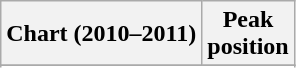<table class="wikitable sortable">
<tr>
<th scope="col">Chart (2010–2011)</th>
<th scope="col">Peak<br>position</th>
</tr>
<tr>
</tr>
<tr>
</tr>
<tr>
</tr>
<tr>
</tr>
<tr>
</tr>
<tr>
</tr>
<tr>
</tr>
<tr>
</tr>
<tr>
</tr>
<tr>
</tr>
</table>
